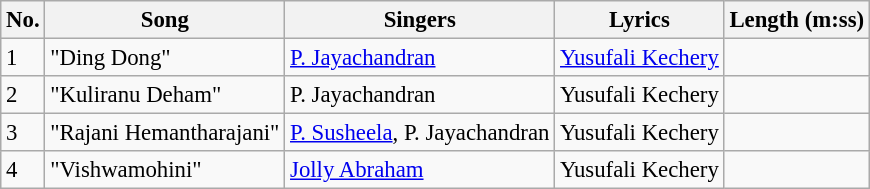<table class="wikitable" style="font-size:95%;">
<tr>
<th>No.</th>
<th>Song</th>
<th>Singers</th>
<th>Lyrics</th>
<th>Length (m:ss)</th>
</tr>
<tr>
<td>1</td>
<td>"Ding Dong"</td>
<td><a href='#'>P. Jayachandran</a></td>
<td><a href='#'>Yusufali Kechery</a></td>
<td></td>
</tr>
<tr>
<td>2</td>
<td>"Kuliranu Deham"</td>
<td>P. Jayachandran</td>
<td>Yusufali Kechery</td>
<td></td>
</tr>
<tr>
<td>3</td>
<td>"Rajani Hemantharajani"</td>
<td><a href='#'>P. Susheela</a>, P. Jayachandran</td>
<td>Yusufali Kechery</td>
<td></td>
</tr>
<tr>
<td>4</td>
<td>"Vishwamohini"</td>
<td><a href='#'>Jolly Abraham</a></td>
<td>Yusufali Kechery</td>
<td></td>
</tr>
</table>
